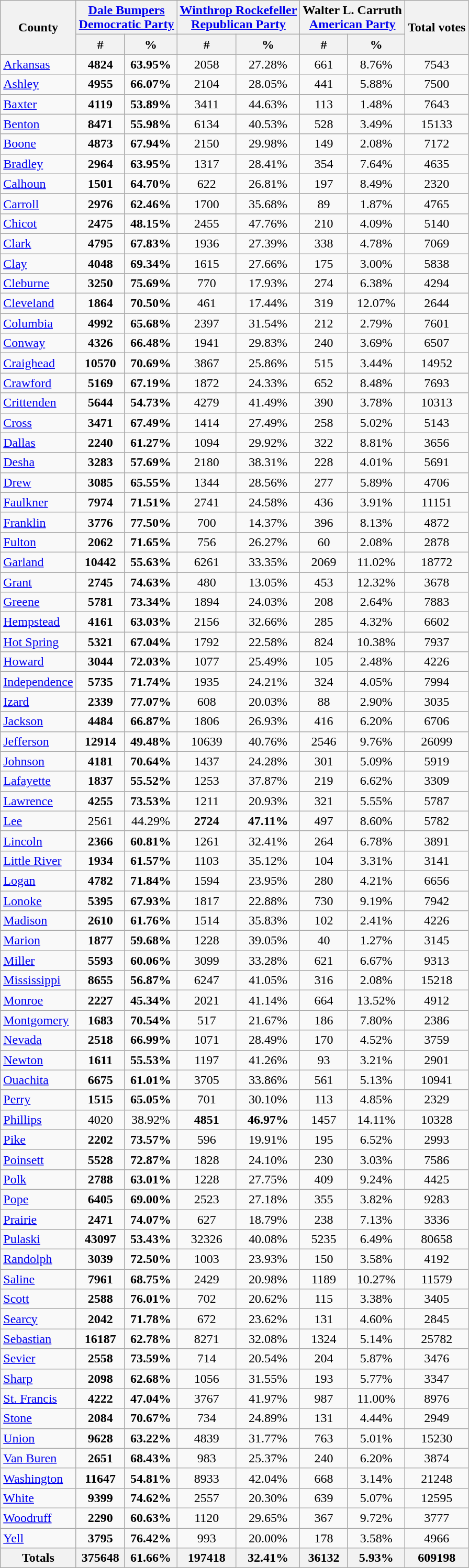<table class="wikitable sortable">
<tr>
<th rowspan="2" scope="col">County</th>
<th colspan="2" scope="col"><a href='#'>Dale Bumpers</a><br><a href='#'>Democratic Party</a></th>
<th colspan="2" scope="col"><a href='#'>Winthrop Rockefeller</a><br><a href='#'>Republican Party</a></th>
<th colspan="2" scope="col">Walter L. Carruth<br><a href='#'>American Party</a></th>
<th rowspan="2" scope="col">Total votes</th>
</tr>
<tr>
<th>#</th>
<th>%</th>
<th>#</th>
<th>%</th>
<th>#</th>
<th>%</th>
</tr>
<tr>
<td><a href='#'>Arkansas</a></td>
<td align="center"><strong>4824</strong></td>
<td align="center"><strong>63.95%</strong></td>
<td align="center">2058</td>
<td align="center">27.28%</td>
<td align="center">661</td>
<td align="center">8.76%</td>
<td align="center">7543</td>
</tr>
<tr>
<td><a href='#'>Ashley</a></td>
<td align="center"><strong>4955</strong></td>
<td align="center"><strong>66.07%</strong></td>
<td align="center">2104</td>
<td align="center">28.05%</td>
<td align="center">441</td>
<td align="center">5.88%</td>
<td align="center">7500</td>
</tr>
<tr>
<td><a href='#'>Baxter</a></td>
<td align="center"><strong>4119</strong></td>
<td align="center"><strong>53.89%</strong></td>
<td align="center">3411</td>
<td align="center">44.63%</td>
<td align="center">113</td>
<td align="center">1.48%</td>
<td align="center">7643</td>
</tr>
<tr>
<td><a href='#'>Benton</a></td>
<td align="center"><strong>8471</strong></td>
<td align="center"><strong>55.98%</strong></td>
<td align="center">6134</td>
<td align="center">40.53%</td>
<td align="center">528</td>
<td align="center">3.49%</td>
<td align="center">15133</td>
</tr>
<tr>
<td><a href='#'>Boone</a></td>
<td align="center"><strong>4873</strong></td>
<td align="center"><strong>67.94%</strong></td>
<td align="center">2150</td>
<td align="center">29.98%</td>
<td align="center">149</td>
<td align="center">2.08%</td>
<td align="center">7172</td>
</tr>
<tr>
<td><a href='#'>Bradley</a></td>
<td align="center"><strong>2964</strong></td>
<td align="center"><strong>63.95%</strong></td>
<td align="center">1317</td>
<td align="center">28.41%</td>
<td align="center">354</td>
<td align="center">7.64%</td>
<td align="center">4635</td>
</tr>
<tr>
<td><a href='#'>Calhoun</a></td>
<td align="center"><strong>1501</strong></td>
<td align="center"><strong>64.70%</strong></td>
<td align="center">622</td>
<td align="center">26.81%</td>
<td align="center">197</td>
<td align="center">8.49%</td>
<td align="center">2320</td>
</tr>
<tr>
<td><a href='#'>Carroll</a></td>
<td align="center"><strong>2976</strong></td>
<td align="center"><strong>62.46%</strong></td>
<td align="center">1700</td>
<td align="center">35.68%</td>
<td align="center">89</td>
<td align="center">1.87%</td>
<td align="center">4765</td>
</tr>
<tr>
<td><a href='#'>Chicot</a></td>
<td align="center"><strong>2475</strong></td>
<td align="center"><strong>48.15%</strong></td>
<td align="center">2455</td>
<td align="center">47.76%</td>
<td align="center">210</td>
<td align="center">4.09%</td>
<td align="center">5140</td>
</tr>
<tr>
<td><a href='#'>Clark</a></td>
<td align="center"><strong>4795</strong></td>
<td align="center"><strong>67.83%</strong></td>
<td align="center">1936</td>
<td align="center">27.39%</td>
<td align="center">338</td>
<td align="center">4.78%</td>
<td align="center">7069</td>
</tr>
<tr>
<td><a href='#'>Clay</a></td>
<td align="center"><strong>4048</strong></td>
<td align="center"><strong>69.34%</strong></td>
<td align="center">1615</td>
<td align="center">27.66%</td>
<td align="center">175</td>
<td align="center">3.00%</td>
<td align="center">5838</td>
</tr>
<tr>
<td><a href='#'>Cleburne</a></td>
<td align="center"><strong>3250</strong></td>
<td align="center"><strong>75.69%</strong></td>
<td align="center">770</td>
<td align="center">17.93%</td>
<td align="center">274</td>
<td align="center">6.38%</td>
<td align="center">4294</td>
</tr>
<tr>
<td><a href='#'>Cleveland</a></td>
<td align="center"><strong>1864</strong></td>
<td align="center"><strong>70.50%</strong></td>
<td align="center">461</td>
<td align="center">17.44%</td>
<td align="center">319</td>
<td align="center">12.07%</td>
<td align="center">2644</td>
</tr>
<tr>
<td><a href='#'>Columbia</a></td>
<td align="center"><strong>4992</strong></td>
<td align="center"><strong>65.68%</strong></td>
<td align="center">2397</td>
<td align="center">31.54%</td>
<td align="center">212</td>
<td align="center">2.79%</td>
<td align="center">7601</td>
</tr>
<tr>
<td><a href='#'>Conway</a></td>
<td align="center"><strong>4326</strong></td>
<td align="center"><strong>66.48%</strong></td>
<td align="center">1941</td>
<td align="center">29.83%</td>
<td align="center">240</td>
<td align="center">3.69%</td>
<td align="center">6507</td>
</tr>
<tr>
<td><a href='#'>Craighead</a></td>
<td align="center"><strong>10570</strong></td>
<td align="center"><strong>70.69%</strong></td>
<td align="center">3867</td>
<td align="center">25.86%</td>
<td align="center">515</td>
<td align="center">3.44%</td>
<td align="center">14952</td>
</tr>
<tr>
<td><a href='#'>Crawford</a></td>
<td align="center"><strong>5169</strong></td>
<td align="center"><strong>67.19%</strong></td>
<td align="center">1872</td>
<td align="center">24.33%</td>
<td align="center">652</td>
<td align="center">8.48%</td>
<td align="center">7693</td>
</tr>
<tr>
<td><a href='#'>Crittenden</a></td>
<td align="center"><strong>5644</strong></td>
<td align="center"><strong>54.73%</strong></td>
<td align="center">4279</td>
<td align="center">41.49%</td>
<td align="center">390</td>
<td align="center">3.78%</td>
<td align="center">10313</td>
</tr>
<tr>
<td><a href='#'>Cross</a></td>
<td align="center"><strong>3471</strong></td>
<td align="center"><strong>67.49%</strong></td>
<td align="center">1414</td>
<td align="center">27.49%</td>
<td align="center">258</td>
<td align="center">5.02%</td>
<td align="center">5143</td>
</tr>
<tr>
<td><a href='#'>Dallas</a></td>
<td align="center"><strong>2240</strong></td>
<td align="center"><strong>61.27%</strong></td>
<td align="center">1094</td>
<td align="center">29.92%</td>
<td align="center">322</td>
<td align="center">8.81%</td>
<td align="center">3656</td>
</tr>
<tr>
<td><a href='#'>Desha</a></td>
<td align="center"><strong>3283</strong></td>
<td align="center"><strong>57.69%</strong></td>
<td align="center">2180</td>
<td align="center">38.31%</td>
<td align="center">228</td>
<td align="center">4.01%</td>
<td align="center">5691</td>
</tr>
<tr>
<td><a href='#'>Drew</a></td>
<td align="center"><strong>3085</strong></td>
<td align="center"><strong>65.55%</strong></td>
<td align="center">1344</td>
<td align="center">28.56%</td>
<td align="center">277</td>
<td align="center">5.89%</td>
<td align="center">4706</td>
</tr>
<tr>
<td><a href='#'>Faulkner</a></td>
<td align="center"><strong>7974</strong></td>
<td align="center"><strong>71.51%</strong></td>
<td align="center">2741</td>
<td align="center">24.58%</td>
<td align="center">436</td>
<td align="center">3.91%</td>
<td align="center">11151</td>
</tr>
<tr>
<td><a href='#'>Franklin</a></td>
<td align="center"><strong>3776</strong></td>
<td align="center"><strong>77.50%</strong></td>
<td align="center">700</td>
<td align="center">14.37%</td>
<td align="center">396</td>
<td align="center">8.13%</td>
<td align="center">4872</td>
</tr>
<tr>
<td><a href='#'>Fulton</a></td>
<td align="center"><strong>2062</strong></td>
<td align="center"><strong>71.65%</strong></td>
<td align="center">756</td>
<td align="center">26.27%</td>
<td align="center">60</td>
<td align="center">2.08%</td>
<td align="center">2878</td>
</tr>
<tr>
<td><a href='#'>Garland</a></td>
<td align="center"><strong>10442</strong></td>
<td align="center"><strong>55.63%</strong></td>
<td align="center">6261</td>
<td align="center">33.35%</td>
<td align="center">2069</td>
<td align="center">11.02%</td>
<td align="center">18772</td>
</tr>
<tr>
<td><a href='#'>Grant</a></td>
<td align="center"><strong>2745</strong></td>
<td align="center"><strong>74.63%</strong></td>
<td align="center">480</td>
<td align="center">13.05%</td>
<td align="center">453</td>
<td align="center">12.32%</td>
<td align="center">3678</td>
</tr>
<tr>
<td><a href='#'>Greene</a></td>
<td align="center"><strong>5781</strong></td>
<td align="center"><strong>73.34%</strong></td>
<td align="center">1894</td>
<td align="center">24.03%</td>
<td align="center">208</td>
<td align="center">2.64%</td>
<td align="center">7883</td>
</tr>
<tr>
<td><a href='#'>Hempstead</a></td>
<td align="center"><strong>4161</strong></td>
<td align="center"><strong>63.03%</strong></td>
<td align="center">2156</td>
<td align="center">32.66%</td>
<td align="center">285</td>
<td align="center">4.32%</td>
<td align="center">6602</td>
</tr>
<tr>
<td><a href='#'>Hot Spring</a></td>
<td align="center"><strong>5321</strong></td>
<td align="center"><strong>67.04%</strong></td>
<td align="center">1792</td>
<td align="center">22.58%</td>
<td align="center">824</td>
<td align="center">10.38%</td>
<td align="center">7937</td>
</tr>
<tr>
<td><a href='#'>Howard</a></td>
<td align="center"><strong>3044</strong></td>
<td align="center"><strong>72.03%</strong></td>
<td align="center">1077</td>
<td align="center">25.49%</td>
<td align="center">105</td>
<td align="center">2.48%</td>
<td align="center">4226</td>
</tr>
<tr>
<td><a href='#'>Independence</a></td>
<td align="center"><strong>5735</strong></td>
<td align="center"><strong>71.74%</strong></td>
<td align="center">1935</td>
<td align="center">24.21%</td>
<td align="center">324</td>
<td align="center">4.05%</td>
<td align="center">7994</td>
</tr>
<tr>
<td><a href='#'>Izard</a></td>
<td align="center"><strong>2339</strong></td>
<td align="center"><strong>77.07%</strong></td>
<td align="center">608</td>
<td align="center">20.03%</td>
<td align="center">88</td>
<td align="center">2.90%</td>
<td align="center">3035</td>
</tr>
<tr>
<td><a href='#'>Jackson</a></td>
<td align="center"><strong>4484</strong></td>
<td align="center"><strong>66.87%</strong></td>
<td align="center">1806</td>
<td align="center">26.93%</td>
<td align="center">416</td>
<td align="center">6.20%</td>
<td align="center">6706</td>
</tr>
<tr>
<td><a href='#'>Jefferson</a></td>
<td align="center"><strong>12914</strong></td>
<td align="center"><strong>49.48%</strong></td>
<td align="center">10639</td>
<td align="center">40.76%</td>
<td align="center">2546</td>
<td align="center">9.76%</td>
<td align="center">26099</td>
</tr>
<tr>
<td><a href='#'>Johnson</a></td>
<td align="center"><strong>4181</strong></td>
<td align="center"><strong>70.64%</strong></td>
<td align="center">1437</td>
<td align="center">24.28%</td>
<td align="center">301</td>
<td align="center">5.09%</td>
<td align="center">5919</td>
</tr>
<tr>
<td><a href='#'>Lafayette</a></td>
<td align="center"><strong>1837</strong></td>
<td align="center"><strong>55.52%</strong></td>
<td align="center">1253</td>
<td align="center">37.87%</td>
<td align="center">219</td>
<td align="center">6.62%</td>
<td align="center">3309</td>
</tr>
<tr>
<td><a href='#'>Lawrence</a></td>
<td align="center"><strong>4255</strong></td>
<td align="center"><strong>73.53%</strong></td>
<td align="center">1211</td>
<td align="center">20.93%</td>
<td align="center">321</td>
<td align="center">5.55%</td>
<td align="center">5787</td>
</tr>
<tr>
<td><a href='#'>Lee</a></td>
<td align="center">2561</td>
<td align="center">44.29%</td>
<td align="center"><strong>2724</strong></td>
<td align="center"><strong>47.11%</strong></td>
<td align="center">497</td>
<td align="center">8.60%</td>
<td align="center">5782</td>
</tr>
<tr>
<td><a href='#'>Lincoln</a></td>
<td align="center"><strong>2366</strong></td>
<td align="center"><strong>60.81%</strong></td>
<td align="center">1261</td>
<td align="center">32.41%</td>
<td align="center">264</td>
<td align="center">6.78%</td>
<td align="center">3891</td>
</tr>
<tr>
<td><a href='#'>Little River</a></td>
<td align="center"><strong>1934</strong></td>
<td align="center"><strong>61.57%</strong></td>
<td align="center">1103</td>
<td align="center">35.12%</td>
<td align="center">104</td>
<td align="center">3.31%</td>
<td align="center">3141</td>
</tr>
<tr>
<td><a href='#'>Logan</a></td>
<td align="center"><strong>4782</strong></td>
<td align="center"><strong>71.84%</strong></td>
<td align="center">1594</td>
<td align="center">23.95%</td>
<td align="center">280</td>
<td align="center">4.21%</td>
<td align="center">6656</td>
</tr>
<tr>
<td><a href='#'>Lonoke</a></td>
<td align="center"><strong>5395</strong></td>
<td align="center"><strong>67.93%</strong></td>
<td align="center">1817</td>
<td align="center">22.88%</td>
<td align="center">730</td>
<td align="center">9.19%</td>
<td align="center">7942</td>
</tr>
<tr>
<td><a href='#'>Madison</a></td>
<td align="center"><strong>2610</strong></td>
<td align="center"><strong>61.76%</strong></td>
<td align="center">1514</td>
<td align="center">35.83%</td>
<td align="center">102</td>
<td align="center">2.41%</td>
<td align="center">4226</td>
</tr>
<tr>
<td><a href='#'>Marion</a></td>
<td align="center"><strong>1877</strong></td>
<td align="center"><strong>59.68%</strong></td>
<td align="center">1228</td>
<td align="center">39.05%</td>
<td align="center">40</td>
<td align="center">1.27%</td>
<td align="center">3145</td>
</tr>
<tr>
<td><a href='#'>Miller</a></td>
<td align="center"><strong>5593</strong></td>
<td align="center"><strong>60.06%</strong></td>
<td align="center">3099</td>
<td align="center">33.28%</td>
<td align="center">621</td>
<td align="center">6.67%</td>
<td align="center">9313</td>
</tr>
<tr>
<td><a href='#'>Mississippi</a></td>
<td align="center"><strong>8655</strong></td>
<td align="center"><strong>56.87%</strong></td>
<td align="center">6247</td>
<td align="center">41.05%</td>
<td align="center">316</td>
<td align="center">2.08%</td>
<td align="center">15218</td>
</tr>
<tr>
<td><a href='#'>Monroe</a></td>
<td align="center"><strong>2227</strong></td>
<td align="center"><strong>45.34%</strong></td>
<td align="center">2021</td>
<td align="center">41.14%</td>
<td align="center">664</td>
<td align="center">13.52%</td>
<td align="center">4912</td>
</tr>
<tr>
<td><a href='#'>Montgomery</a></td>
<td align="center"><strong>1683</strong></td>
<td align="center"><strong>70.54%</strong></td>
<td align="center">517</td>
<td align="center">21.67%</td>
<td align="center">186</td>
<td align="center">7.80%</td>
<td align="center">2386</td>
</tr>
<tr>
<td><a href='#'>Nevada</a></td>
<td align="center"><strong>2518</strong></td>
<td align="center"><strong>66.99%</strong></td>
<td align="center">1071</td>
<td align="center">28.49%</td>
<td align="center">170</td>
<td align="center">4.52%</td>
<td align="center">3759</td>
</tr>
<tr>
<td><a href='#'>Newton</a></td>
<td align="center"><strong>1611</strong></td>
<td align="center"><strong>55.53%</strong></td>
<td align="center">1197</td>
<td align="center">41.26%</td>
<td align="center">93</td>
<td align="center">3.21%</td>
<td align="center">2901</td>
</tr>
<tr>
<td><a href='#'>Ouachita</a></td>
<td align="center"><strong>6675</strong></td>
<td align="center"><strong>61.01%</strong></td>
<td align="center">3705</td>
<td align="center">33.86%</td>
<td align="center">561</td>
<td align="center">5.13%</td>
<td align="center">10941</td>
</tr>
<tr>
<td><a href='#'>Perry</a></td>
<td align="center"><strong>1515</strong></td>
<td align="center"><strong>65.05%</strong></td>
<td align="center">701</td>
<td align="center">30.10%</td>
<td align="center">113</td>
<td align="center">4.85%</td>
<td align="center">2329</td>
</tr>
<tr>
<td><a href='#'>Phillips</a></td>
<td align="center">4020</td>
<td align="center">38.92%</td>
<td align="center"><strong>4851</strong></td>
<td align="center"><strong>46.97%</strong></td>
<td align="center">1457</td>
<td align="center">14.11%</td>
<td align="center">10328</td>
</tr>
<tr>
<td><a href='#'>Pike</a></td>
<td align="center"><strong>2202</strong></td>
<td align="center"><strong>73.57%</strong></td>
<td align="center">596</td>
<td align="center">19.91%</td>
<td align="center">195</td>
<td align="center">6.52%</td>
<td align="center">2993</td>
</tr>
<tr>
<td><a href='#'>Poinsett</a></td>
<td align="center"><strong>5528</strong></td>
<td align="center"><strong>72.87%</strong></td>
<td align="center">1828</td>
<td align="center">24.10%</td>
<td align="center">230</td>
<td align="center">3.03%</td>
<td align="center">7586</td>
</tr>
<tr>
<td><a href='#'>Polk</a></td>
<td align="center"><strong>2788</strong></td>
<td align="center"><strong>63.01%</strong></td>
<td align="center">1228</td>
<td align="center">27.75%</td>
<td align="center">409</td>
<td align="center">9.24%</td>
<td align="center">4425</td>
</tr>
<tr>
<td><a href='#'>Pope</a></td>
<td align="center"><strong>6405</strong></td>
<td align="center"><strong>69.00%</strong></td>
<td align="center">2523</td>
<td align="center">27.18%</td>
<td align="center">355</td>
<td align="center">3.82%</td>
<td align="center">9283</td>
</tr>
<tr>
<td><a href='#'>Prairie</a></td>
<td align="center"><strong>2471</strong></td>
<td align="center"><strong>74.07%</strong></td>
<td align="center">627</td>
<td align="center">18.79%</td>
<td align="center">238</td>
<td align="center">7.13%</td>
<td align="center">3336</td>
</tr>
<tr>
<td><a href='#'>Pulaski</a></td>
<td align="center"><strong>43097</strong></td>
<td align="center"><strong>53.43%</strong></td>
<td align="center">32326</td>
<td align="center">40.08%</td>
<td align="center">5235</td>
<td align="center">6.49%</td>
<td align="center">80658</td>
</tr>
<tr>
<td><a href='#'>Randolph</a></td>
<td align="center"><strong>3039</strong></td>
<td align="center"><strong>72.50%</strong></td>
<td align="center">1003</td>
<td align="center">23.93%</td>
<td align="center">150</td>
<td align="center">3.58%</td>
<td align="center">4192</td>
</tr>
<tr>
<td><a href='#'>Saline</a></td>
<td align="center"><strong>7961</strong></td>
<td align="center"><strong>68.75%</strong></td>
<td align="center">2429</td>
<td align="center">20.98%</td>
<td align="center">1189</td>
<td align="center">10.27%</td>
<td align="center">11579</td>
</tr>
<tr>
<td><a href='#'>Scott</a></td>
<td align="center"><strong>2588</strong></td>
<td align="center"><strong>76.01%</strong></td>
<td align="center">702</td>
<td align="center">20.62%</td>
<td align="center">115</td>
<td align="center">3.38%</td>
<td align="center">3405</td>
</tr>
<tr>
<td><a href='#'>Searcy</a></td>
<td align="center"><strong>2042</strong></td>
<td align="center"><strong>71.78%</strong></td>
<td align="center">672</td>
<td align="center">23.62%</td>
<td align="center">131</td>
<td align="center">4.60%</td>
<td align="center">2845</td>
</tr>
<tr>
<td><a href='#'>Sebastian</a></td>
<td align="center"><strong>16187</strong></td>
<td align="center"><strong>62.78%</strong></td>
<td align="center">8271</td>
<td align="center">32.08%</td>
<td align="center">1324</td>
<td align="center">5.14%</td>
<td align="center">25782</td>
</tr>
<tr>
<td><a href='#'>Sevier</a></td>
<td align="center"><strong>2558</strong></td>
<td align="center"><strong>73.59%</strong></td>
<td align="center">714</td>
<td align="center">20.54%</td>
<td align="center">204</td>
<td align="center">5.87%</td>
<td align="center">3476</td>
</tr>
<tr>
<td><a href='#'>Sharp</a></td>
<td align="center"><strong>2098</strong></td>
<td align="center"><strong>62.68%</strong></td>
<td align="center">1056</td>
<td align="center">31.55%</td>
<td align="center">193</td>
<td align="center">5.77%</td>
<td align="center">3347</td>
</tr>
<tr>
<td><a href='#'>St. Francis</a></td>
<td align="center"><strong>4222</strong></td>
<td align="center"><strong>47.04%</strong></td>
<td align="center">3767</td>
<td align="center">41.97%</td>
<td align="center">987</td>
<td align="center">11.00%</td>
<td align="center">8976</td>
</tr>
<tr>
<td><a href='#'>Stone</a></td>
<td align="center"><strong>2084</strong></td>
<td align="center"><strong>70.67%</strong></td>
<td align="center">734</td>
<td align="center">24.89%</td>
<td align="center">131</td>
<td align="center">4.44%</td>
<td align="center">2949</td>
</tr>
<tr>
<td><a href='#'>Union</a></td>
<td align="center"><strong>9628</strong></td>
<td align="center"><strong>63.22%</strong></td>
<td align="center">4839</td>
<td align="center">31.77%</td>
<td align="center">763</td>
<td align="center">5.01%</td>
<td align="center">15230</td>
</tr>
<tr>
<td><a href='#'>Van Buren</a></td>
<td align="center"><strong>2651</strong></td>
<td align="center"><strong>68.43%</strong></td>
<td align="center">983</td>
<td align="center">25.37%</td>
<td align="center">240</td>
<td align="center">6.20%</td>
<td align="center">3874</td>
</tr>
<tr>
<td><a href='#'>Washington</a></td>
<td align="center"><strong>11647</strong></td>
<td align="center"><strong>54.81%</strong></td>
<td align="center">8933</td>
<td align="center">42.04%</td>
<td align="center">668</td>
<td align="center">3.14%</td>
<td align="center">21248</td>
</tr>
<tr>
<td><a href='#'>White</a></td>
<td align="center"><strong>9399</strong></td>
<td align="center"><strong>74.62%</strong></td>
<td align="center">2557</td>
<td align="center">20.30%</td>
<td align="center">639</td>
<td align="center">5.07%</td>
<td align="center">12595</td>
</tr>
<tr>
<td><a href='#'>Woodruff</a></td>
<td align="center"><strong>2290</strong></td>
<td align="center"><strong>60.63%</strong></td>
<td align="center">1120</td>
<td align="center">29.65%</td>
<td align="center">367</td>
<td align="center">9.72%</td>
<td align="center">3777</td>
</tr>
<tr>
<td><a href='#'>Yell</a></td>
<td align="center"><strong>3795</strong></td>
<td align="center"><strong>76.42%</strong></td>
<td align="center">993</td>
<td align="center">20.00%</td>
<td align="center">178</td>
<td align="center">3.58%</td>
<td align="center">4966</td>
</tr>
<tr>
<th>Totals</th>
<th>375648</th>
<th>61.66%</th>
<th>197418</th>
<th>32.41%</th>
<th>36132</th>
<th>5.93%</th>
<th>609198</th>
</tr>
</table>
